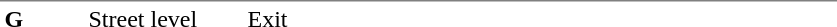<table table border=0 cellspacing=0 cellpadding=3>
<tr>
<td style="border-top:solid 1px gray;" width=50 valign=top><strong>G</strong></td>
<td style="border-top:solid 1px gray;" width=100 valign=top>Street level</td>
<td style="border-top:solid 1px gray;" width=390 valign=top>Exit</td>
</tr>
</table>
